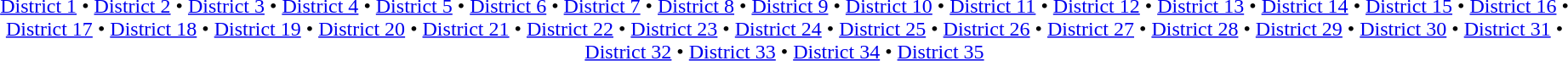<table id=toc class=toc summary=Contents>
<tr>
<td align=center><br><a href='#'>District 1</a> • <a href='#'>District 2</a> • <a href='#'>District 3</a> • <a href='#'>District 4</a> • <a href='#'>District 5</a> • <a href='#'>District 6</a> • <a href='#'>District 7</a> • <a href='#'>District 8</a> • <a href='#'>District 9</a> • <a href='#'>District 10</a> • <a href='#'>District 11</a> • <a href='#'>District 12</a> • <a href='#'>District 13</a> • <a href='#'>District 14</a> • <a href='#'>District 15</a> • <a href='#'>District 16</a> • <a href='#'>District 17</a> • <a href='#'>District 18</a> • <a href='#'>District 19</a> • <a href='#'>District 20</a> • <a href='#'>District 21</a> • <a href='#'>District 22</a> • <a href='#'>District 23</a> • <a href='#'>District 24</a> • <a href='#'>District 25</a> • <a href='#'>District 26</a> • <a href='#'>District 27</a> • <a href='#'>District 28</a> • <a href='#'>District 29</a> • <a href='#'>District 30</a> • <a href='#'>District 31</a> • <a href='#'>District 32</a> • <a href='#'>District 33</a> • <a href='#'>District 34</a> • <a href='#'>District 35</a></td>
</tr>
</table>
